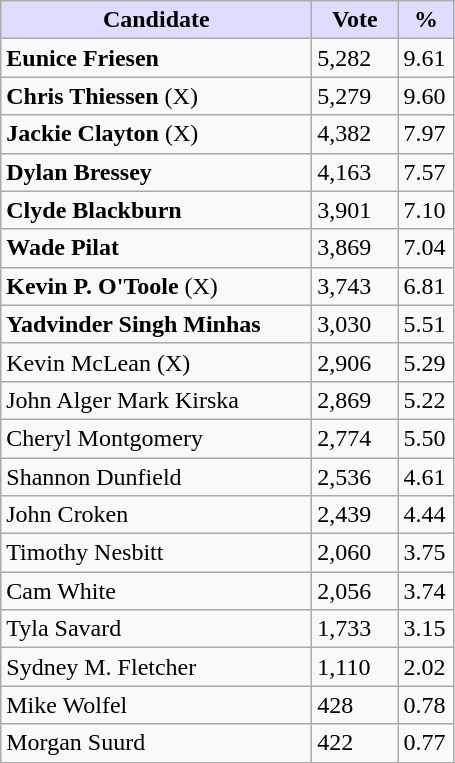<table class="wikitable">
<tr>
<th style="background:#ddf; width:200px;">Candidate</th>
<th style="background:#ddf; width:50px;">Vote</th>
<th style="background:#ddf; width:30px;">%</th>
</tr>
<tr>
<td><strong>Eunice Friesen</strong></td>
<td>5,282</td>
<td>9.61</td>
</tr>
<tr>
<td><strong>Chris Thiessen</strong> (X)</td>
<td>5,279</td>
<td>9.60</td>
</tr>
<tr>
<td><strong>Jackie Clayton</strong> (X)</td>
<td>4,382</td>
<td>7.97</td>
</tr>
<tr>
<td><strong>Dylan Bressey</strong></td>
<td>4,163</td>
<td>7.57</td>
</tr>
<tr>
<td><strong>Clyde Blackburn</strong></td>
<td>3,901</td>
<td>7.10</td>
</tr>
<tr>
<td><strong>Wade Pilat</strong></td>
<td>3,869</td>
<td>7.04</td>
</tr>
<tr>
<td><strong>Kevin P. O'Toole</strong> (X)</td>
<td>3,743</td>
<td>6.81</td>
</tr>
<tr>
<td><strong>Yadvinder Singh Minhas</strong></td>
<td>3,030</td>
<td>5.51</td>
</tr>
<tr>
<td>Kevin McLean (X)</td>
<td>2,906</td>
<td>5.29</td>
</tr>
<tr>
<td>John Alger Mark Kirska</td>
<td>2,869</td>
<td>5.22</td>
</tr>
<tr>
<td>Cheryl Montgomery</td>
<td>2,774</td>
<td>5.50</td>
</tr>
<tr>
<td>Shannon Dunfield</td>
<td>2,536</td>
<td>4.61</td>
</tr>
<tr>
<td>John Croken</td>
<td>2,439</td>
<td>4.44</td>
</tr>
<tr>
<td>Timothy Nesbitt</td>
<td>2,060</td>
<td>3.75</td>
</tr>
<tr>
<td>Cam White</td>
<td>2,056</td>
<td>3.74</td>
</tr>
<tr>
<td>Tyla Savard</td>
<td>1,733</td>
<td>3.15</td>
</tr>
<tr>
<td>Sydney M. Fletcher</td>
<td>1,110</td>
<td>2.02</td>
</tr>
<tr>
<td>Mike Wolfel</td>
<td>428</td>
<td>0.78</td>
</tr>
<tr>
<td>Morgan Suurd</td>
<td>422</td>
<td>0.77</td>
</tr>
</table>
